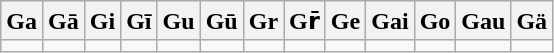<table class="wikitable">
<tr>
<th>Ga</th>
<th>Gā</th>
<th>Gi</th>
<th>Gī</th>
<th>Gu</th>
<th>Gū</th>
<th>Gr</th>
<th>Gr̄</th>
<th>Ge</th>
<th>Gai</th>
<th>Go</th>
<th>Gau</th>
<th>Gä</th>
</tr>
<tr>
<td></td>
<td></td>
<td></td>
<td></td>
<td></td>
<td></td>
<td></td>
<td></td>
<td></td>
<td></td>
<td></td>
<td></td>
<td></td>
</tr>
</table>
